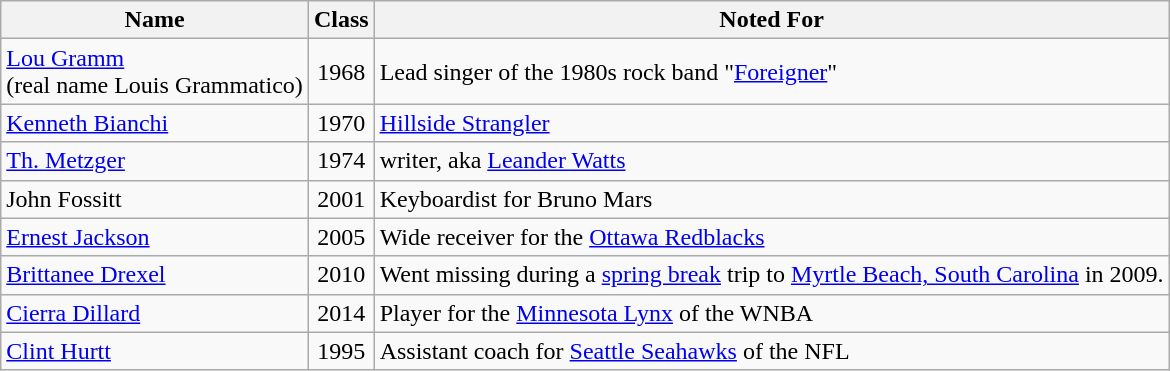<table class="wikitable">
<tr>
<th>Name</th>
<th>Class</th>
<th>Noted For</th>
</tr>
<tr>
<td><a href='#'>Lou Gramm</a> <br>(real name Louis Grammatico)</td>
<td style="text-align:center">1968</td>
<td>Lead singer of the 1980s rock band "<a href='#'>Foreigner</a>"</td>
</tr>
<tr>
<td><a href='#'>Kenneth Bianchi</a></td>
<td style="text-align:center">1970</td>
<td><a href='#'>Hillside Strangler</a></td>
</tr>
<tr>
<td><a href='#'>Th. Metzger</a></td>
<td style="text-align:center">1974</td>
<td>writer, aka <a href='#'>Leander Watts</a></td>
</tr>
<tr>
<td>John Fossitt</td>
<td style="text-align:center">2001</td>
<td>Keyboardist for Bruno Mars</td>
</tr>
<tr>
<td><a href='#'>Ernest Jackson</a></td>
<td style="text-align:center">2005</td>
<td>Wide receiver for the <a href='#'>Ottawa Redblacks</a></td>
</tr>
<tr>
<td><a href='#'>Brittanee Drexel</a></td>
<td style="text-align:center">2010</td>
<td>Went missing during a <a href='#'>spring break</a> trip to <a href='#'>Myrtle Beach, South Carolina</a> in 2009.</td>
</tr>
<tr>
<td><a href='#'>Cierra Dillard</a></td>
<td style="text-align:center">2014</td>
<td>Player for the <a href='#'>Minnesota Lynx</a> of the WNBA</td>
</tr>
<tr>
<td><a href='#'>Clint Hurtt</a></td>
<td style="text-align:center">1995</td>
<td>Assistant coach for <a href='#'>Seattle Seahawks</a> of the NFL</td>
</tr>
</table>
